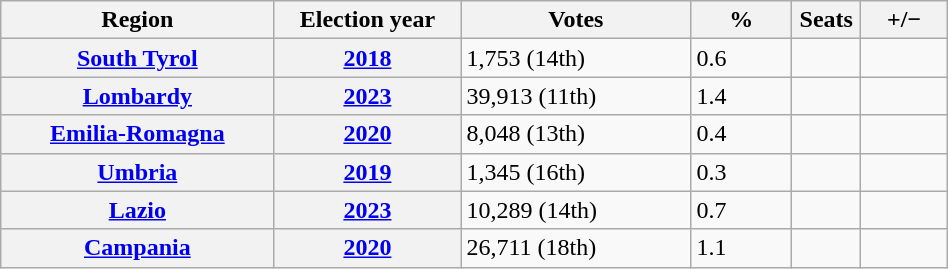<table class=wikitable style="width:50%; border:1px #AAAAFF solid">
<tr>
<th width=19%>Region</th>
<th width=13%>Election year</th>
<th width=16%>Votes</th>
<th width=7%>%</th>
<th width=1%>Seats</th>
<th width=6%>+/−</th>
</tr>
<tr>
<th><a href='#'>South Tyrol</a></th>
<th><a href='#'>2018</a></th>
<td>1,753 (14th)</td>
<td>0.6</td>
<td></td>
<td></td>
</tr>
<tr>
<th><a href='#'>Lombardy</a></th>
<th><a href='#'>2023</a></th>
<td>39,913 (11th)</td>
<td>1.4</td>
<td></td>
<td></td>
</tr>
<tr>
<th><a href='#'>Emilia-Romagna</a></th>
<th><a href='#'>2020</a></th>
<td>8,048 (13th)</td>
<td>0.4</td>
<td></td>
<td></td>
</tr>
<tr>
<th><a href='#'>Umbria</a></th>
<th><a href='#'>2019</a></th>
<td>1,345 (16th)</td>
<td>0.3</td>
<td></td>
<td></td>
</tr>
<tr>
<th><a href='#'>Lazio</a></th>
<th><a href='#'>2023</a></th>
<td>10,289 (14th)</td>
<td>0.7</td>
<td></td>
<td></td>
</tr>
<tr>
<th><a href='#'>Campania</a></th>
<th><a href='#'>2020</a></th>
<td>26,711 (18th)</td>
<td>1.1</td>
<td></td>
<td></td>
</tr>
</table>
